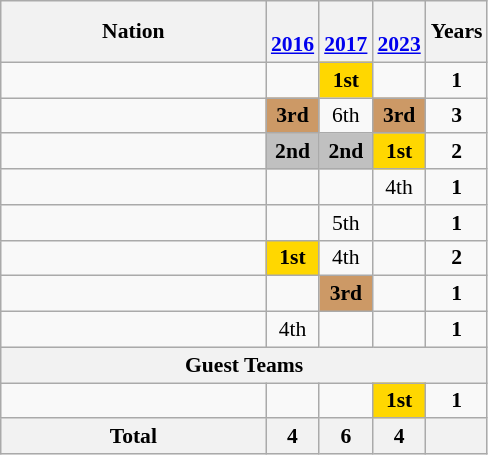<table class="wikitable" style="text-align:center; font-size:90%">
<tr>
<th width=170>Nation</th>
<th><br><a href='#'>2016</a></th>
<th><br><a href='#'>2017</a></th>
<th><br><a href='#'>2023</a></th>
<th>Years</th>
</tr>
<tr>
<td align=left></td>
<td></td>
<td bgcolor=gold><strong>1st</strong></td>
<td></td>
<td><strong>1</strong></td>
</tr>
<tr>
<td align=left></td>
<td bgcolor=#cc9966><strong>3rd</strong></td>
<td>6th</td>
<td bgcolor=#cc9966><strong>3rd</strong></td>
<td><strong>3</strong></td>
</tr>
<tr>
<td align=left></td>
<td bgcolor=silver><strong>2nd</strong></td>
<td bgcolor=silver><strong>2nd</strong></td>
<td bgcolor=gold><strong>1st</strong></td>
<td><strong>2</strong></td>
</tr>
<tr>
<td align=left></td>
<td></td>
<td></td>
<td>4th</td>
<td><strong>1</strong></td>
</tr>
<tr>
<td align=left></td>
<td></td>
<td>5th</td>
<td></td>
<td><strong>1</strong></td>
</tr>
<tr>
<td align=left></td>
<td bgcolor=gold><strong>1st</strong></td>
<td>4th</td>
<td></td>
<td><strong>2</strong></td>
</tr>
<tr>
<td align=left></td>
<td></td>
<td bgcolor=#cc9966><strong>3rd</strong></td>
<td></td>
<td><strong>1</strong></td>
</tr>
<tr>
<td align=left></td>
<td>4th</td>
<td></td>
<td></td>
<td><strong>1</strong></td>
</tr>
<tr>
<th colspan=5>Guest Teams</th>
</tr>
<tr>
<td align=left></td>
<td></td>
<td></td>
<td bgcolor=gold><strong>1st</strong></td>
<td><strong>1</strong></td>
</tr>
<tr>
<th>Total</th>
<th>4</th>
<th>6</th>
<th>4</th>
<th></th>
</tr>
</table>
